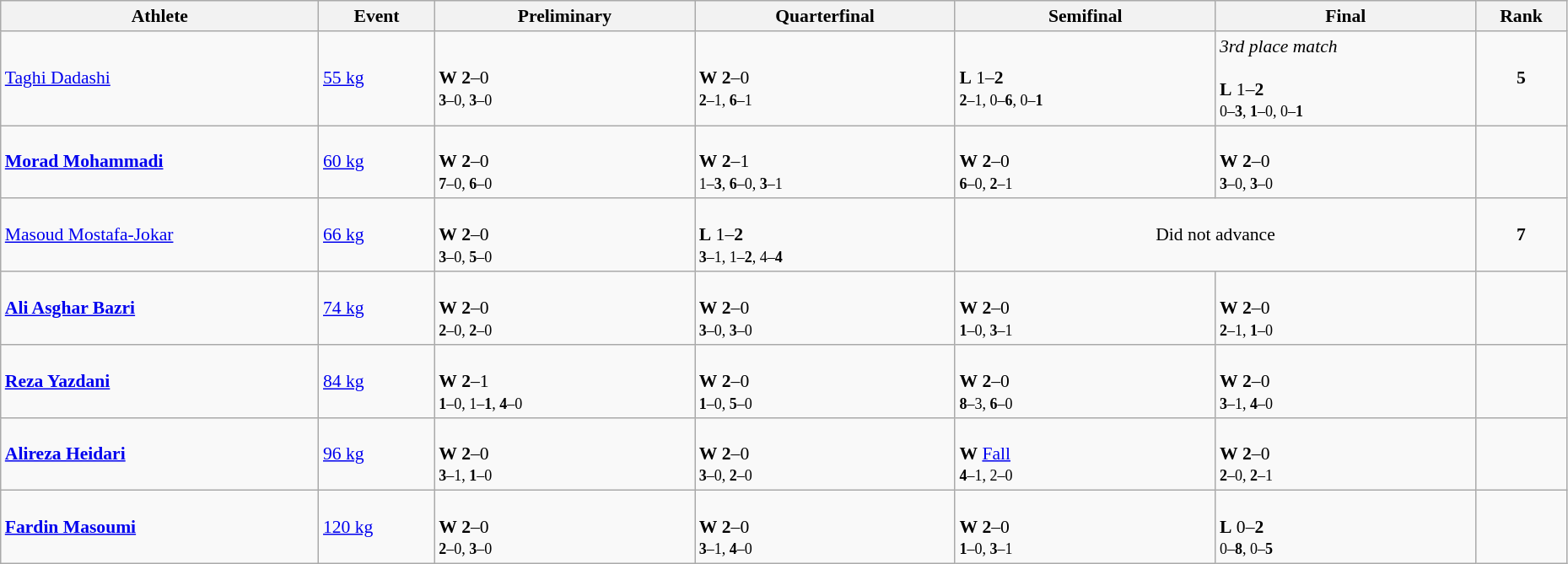<table class="wikitable" width="98%" style="text-align:left; font-size:90%">
<tr>
<th width="11%">Athlete</th>
<th width="4%">Event</th>
<th width="9%">Preliminary</th>
<th width="9%">Quarterfinal</th>
<th width="9%">Semifinal</th>
<th width="9%">Final</th>
<th width="3%">Rank</th>
</tr>
<tr>
<td><a href='#'>Taghi Dadashi</a></td>
<td><a href='#'>55 kg</a></td>
<td><br><strong>W</strong> <strong>2</strong>–0<br><small><strong>3</strong>–0, <strong>3</strong>–0</small></td>
<td><br><strong>W</strong> <strong>2</strong>–0<br><small><strong>2</strong>–1, <strong>6</strong>–1</small></td>
<td><br><strong>L</strong> 1–<strong>2</strong><br><small><strong>2</strong>–1, 0–<strong>6</strong>, 0–<strong>1</strong></small></td>
<td><em>3rd place match</em><br><br><strong>L</strong> 1–<strong>2</strong><br><small>0–<strong>3</strong>, <strong>1</strong>–0, 0–<strong>1</strong></small></td>
<td align=center><strong>5</strong></td>
</tr>
<tr>
<td><strong><a href='#'>Morad Mohammadi</a></strong></td>
<td><a href='#'>60 kg</a></td>
<td><br><strong>W</strong> <strong>2</strong>–0<br><small><strong>7</strong>–0, <strong>6</strong>–0</small></td>
<td><br><strong>W</strong> <strong>2</strong>–1<br><small>1–<strong>3</strong>, <strong>6</strong>–0, <strong>3</strong>–1</small></td>
<td><br><strong>W</strong> <strong>2</strong>–0<br><small><strong>6</strong>–0, <strong>2</strong>–1</small></td>
<td><br><strong>W</strong> <strong>2</strong>–0<br><small><strong>3</strong>–0, <strong>3</strong>–0</small></td>
<td align=center></td>
</tr>
<tr>
<td><a href='#'>Masoud Mostafa-Jokar</a></td>
<td><a href='#'>66 kg</a></td>
<td><br><strong>W</strong> <strong>2</strong>–0<br><small><strong>3</strong>–0, <strong>5</strong>–0</small></td>
<td><br><strong>L</strong> 1–<strong>2</strong><br><small><strong>3</strong>–1, 1–<strong>2</strong>, 4–<strong>4</strong></small></td>
<td colspan=2 align=center>Did not advance</td>
<td align=center><strong>7</strong></td>
</tr>
<tr>
<td><strong><a href='#'>Ali Asghar Bazri</a></strong></td>
<td><a href='#'>74 kg</a></td>
<td><br><strong>W</strong> <strong>2</strong>–0<br><small><strong>2</strong>–0, <strong>2</strong>–0</small></td>
<td><br><strong>W</strong> <strong>2</strong>–0<br><small><strong>3</strong>–0, <strong>3</strong>–0</small></td>
<td><br><strong>W</strong> <strong>2</strong>–0<br><small><strong>1</strong>–0, <strong>3</strong>–1</small></td>
<td><br><strong>W</strong> <strong>2</strong>–0<br><small><strong>2</strong>–1, <strong>1</strong>–0</small></td>
<td align=center></td>
</tr>
<tr>
<td><strong><a href='#'>Reza Yazdani</a></strong></td>
<td><a href='#'>84 kg</a></td>
<td><br><strong>W</strong> <strong>2</strong>–1<br><small><strong>1</strong>–0, 1–<strong>1</strong>, <strong>4</strong>–0</small></td>
<td><br><strong>W</strong> <strong>2</strong>–0<br><small><strong>1</strong>–0, <strong>5</strong>–0</small></td>
<td><br><strong>W</strong> <strong>2</strong>–0<br><small><strong>8</strong>–3, <strong>6</strong>–0</small></td>
<td><br><strong>W</strong> <strong>2</strong>–0<br><small><strong>3</strong>–1, <strong>4</strong>–0</small></td>
<td align=center></td>
</tr>
<tr>
<td><strong><a href='#'>Alireza Heidari</a></strong></td>
<td><a href='#'>96 kg</a></td>
<td><br><strong>W</strong> <strong>2</strong>–0<br><small><strong>3</strong>–1, <strong>1</strong>–0</small></td>
<td><br><strong>W</strong> <strong>2</strong>–0<br><small><strong>3</strong>–0, <strong>2</strong>–0</small></td>
<td><br><strong>W</strong> <a href='#'>Fall</a><br><small><strong>4</strong>–1, 2–0</small></td>
<td><br><strong>W</strong> <strong>2</strong>–0<br><small><strong>2</strong>–0, <strong>2</strong>–1</small></td>
<td align=center></td>
</tr>
<tr>
<td><strong><a href='#'>Fardin Masoumi</a></strong></td>
<td><a href='#'>120 kg</a></td>
<td><br><strong>W</strong> <strong>2</strong>–0<br><small><strong>2</strong>–0, <strong>3</strong>–0</small></td>
<td><br><strong>W</strong> <strong>2</strong>–0<br><small><strong>3</strong>–1, <strong>4</strong>–0</small></td>
<td><br><strong>W</strong> <strong>2</strong>–0<br><small><strong>1</strong>–0, <strong>3</strong>–1</small></td>
<td><br><strong>L</strong> 0–<strong>2</strong><br><small>0–<strong>8</strong>, 0–<strong>5</strong></small></td>
<td align=center></td>
</tr>
</table>
